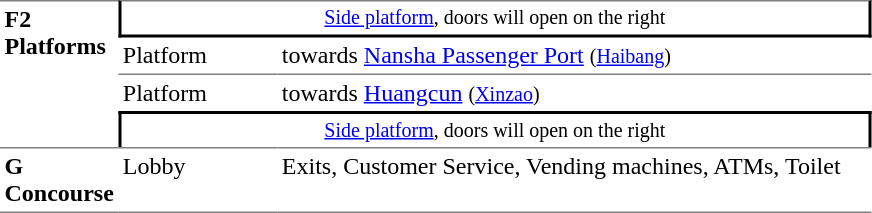<table table border=0 cellspacing=0 cellpadding=3>
<tr>
<td style="border-top:solid 1px gray;" rowspan=4 valign=top><strong>F2<br>Platforms</strong></td>
<td style="border-right:solid 2px black;border-left:solid 2px black;border-bottom:solid 2px black;border-top:solid 1px gray;font-size:smaller;text-align:center;" colspan=2><a href='#'>Side platform</a>, doors will open on the right</td>
</tr>
<tr>
<td style="border-bottom:solid 1px gray;" width=100>Platform </td>
<td style="border-bottom:solid 1px gray;" width=390>  towards <a href='#'>Nansha Passenger Port</a> <small>(<a href='#'>Haibang</a>)</small></td>
</tr>
<tr>
<td>Platform </td>
<td>  towards <a href='#'>Huangcun</a> <small>(<a href='#'>Xinzao</a>)</small> </td>
</tr>
<tr>
<td style="border-top:solid 2px black;border-right:solid 2px black;border-left:solid 2px black;font-size:smaller;text-align:center;" colspan=2><a href='#'>Side platform</a>, doors will open on the right</td>
</tr>
<tr>
<td style="border-bottom:solid 1px gray; border-top:solid 1px gray;" valign=top width=50><strong>G<br>Concourse</strong></td>
<td style="border-bottom:solid 1px gray; border-top:solid 1px gray;" valign=top width=100>Lobby</td>
<td style="border-bottom:solid 1px gray; border-top:solid 1px gray;" valign=top width=390>Exits, Customer Service, Vending machines, ATMs, Toilet</td>
</tr>
</table>
